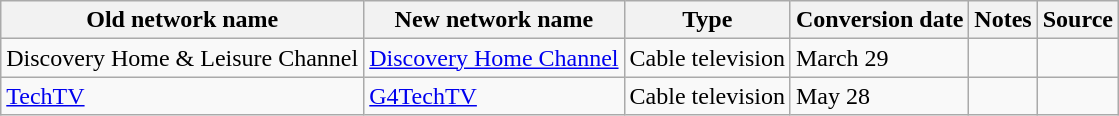<table class="wikitable sortable">
<tr>
<th>Old network name</th>
<th>New network name</th>
<th>Type</th>
<th>Conversion date</th>
<th>Notes</th>
<th>Source</th>
</tr>
<tr>
<td>Discovery Home & Leisure Channel</td>
<td><a href='#'>Discovery Home Channel</a></td>
<td>Cable television</td>
<td>March 29</td>
<td></td>
<td></td>
</tr>
<tr>
<td><a href='#'>TechTV</a></td>
<td><a href='#'>G4TechTV</a></td>
<td>Cable television</td>
<td>May 28</td>
<td></td>
<td></td>
</tr>
</table>
